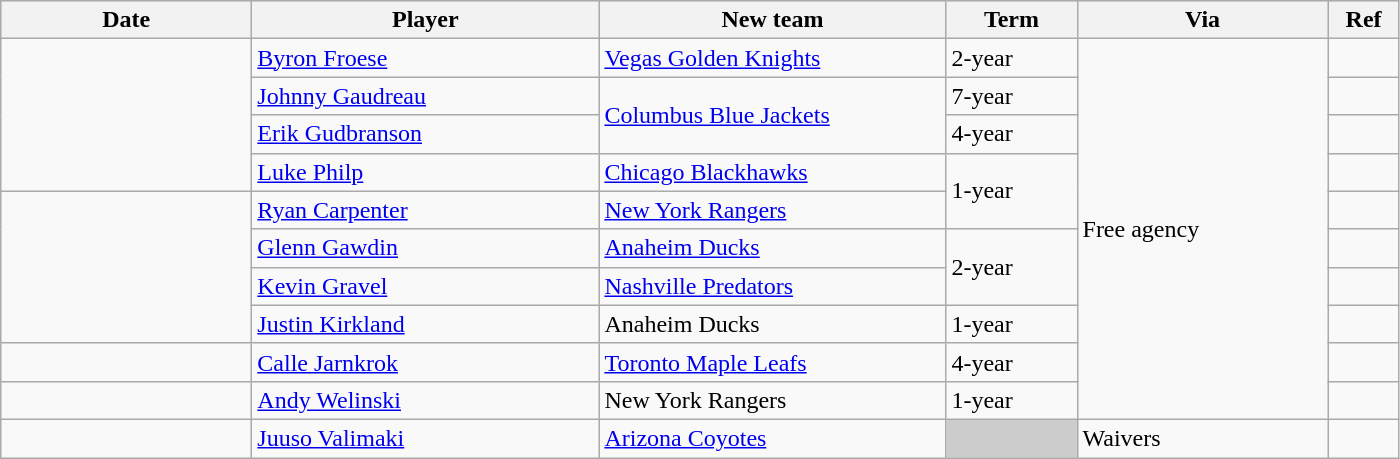<table class="wikitable">
<tr style="background:#ddd; text-align:center;">
<th style="width: 10em;">Date</th>
<th style="width: 14em;">Player</th>
<th style="width: 14em;">New team</th>
<th style="width: 5em;">Term</th>
<th style="width: 10em;">Via</th>
<th style="width: 2.5em;">Ref</th>
</tr>
<tr>
<td rowspan=4></td>
<td><a href='#'>Byron Froese</a></td>
<td><a href='#'>Vegas Golden Knights</a></td>
<td>2-year</td>
<td rowspan=10>Free agency</td>
<td></td>
</tr>
<tr>
<td><a href='#'>Johnny Gaudreau</a></td>
<td rowspan=2><a href='#'>Columbus Blue Jackets</a></td>
<td>7-year</td>
<td></td>
</tr>
<tr>
<td><a href='#'>Erik Gudbranson</a></td>
<td>4-year</td>
<td></td>
</tr>
<tr>
<td><a href='#'>Luke Philp</a></td>
<td><a href='#'>Chicago Blackhawks</a></td>
<td rowspan=2>1-year</td>
<td></td>
</tr>
<tr>
<td rowspan=4></td>
<td><a href='#'>Ryan Carpenter</a></td>
<td><a href='#'>New York Rangers</a></td>
<td></td>
</tr>
<tr>
<td><a href='#'>Glenn Gawdin</a></td>
<td><a href='#'>Anaheim Ducks</a></td>
<td rowspan=2>2-year</td>
<td></td>
</tr>
<tr>
<td><a href='#'>Kevin Gravel</a></td>
<td><a href='#'>Nashville Predators</a></td>
<td></td>
</tr>
<tr>
<td><a href='#'>Justin Kirkland</a></td>
<td>Anaheim Ducks</td>
<td>1-year</td>
<td></td>
</tr>
<tr>
<td></td>
<td><a href='#'>Calle Jarnkrok</a></td>
<td><a href='#'>Toronto Maple Leafs</a></td>
<td>4-year</td>
<td></td>
</tr>
<tr>
<td></td>
<td><a href='#'>Andy Welinski</a></td>
<td>New York Rangers</td>
<td>1-year</td>
<td></td>
</tr>
<tr>
<td></td>
<td><a href='#'>Juuso Valimaki</a></td>
<td><a href='#'>Arizona Coyotes</a></td>
<td style="background:#ccc;"></td>
<td>Waivers</td>
<td></td>
</tr>
</table>
